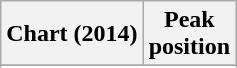<table class="wikitable plainrowheaders sortable" style="text-align:center">
<tr>
<th>Chart (2014)</th>
<th>Peak<br>position</th>
</tr>
<tr>
</tr>
<tr>
</tr>
<tr>
</tr>
</table>
